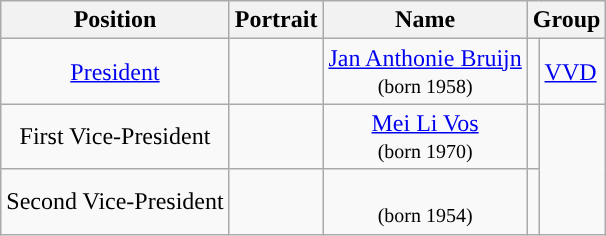<table class="wikitable" style="text-align:center">
<tr>
<th>Position</th>
<th>Portrait</th>
<th>Name</th>
<th colspan=2>Group</th>
</tr>
<tr>
<td><a href='#'>President</a> <br> </td>
<td></td>
<td><a href='#'>Jan Anthonie Bruijn</a> <br> <small>(born 1958)</small></td>
<td style="background:"></td>
<td style="text-align:left"><a href='#'>VVD</a></td>
</tr>
<tr>
<td>First Vice-President <br> </td>
<td></td>
<td><a href='#'>Mei Li Vos</a> <br> <small>(born 1970)</small></td>
<td></td>
</tr>
<tr>
<td>Second Vice-President <br> </td>
<td></td>
<td> <br> <small>(born 1954)</small></td>
<td></td>
</tr>
</table>
